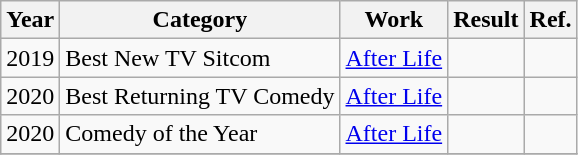<table class="wikitable">
<tr>
<th>Year</th>
<th>Category</th>
<th>Work</th>
<th>Result</th>
<th>Ref.</th>
</tr>
<tr>
<td>2019</td>
<td>Best New TV Sitcom</td>
<td><a href='#'>After Life</a></td>
<td></td>
<td></td>
</tr>
<tr>
<td>2020</td>
<td>Best Returning TV Comedy</td>
<td><a href='#'>After Life</a></td>
<td></td>
<td></td>
</tr>
<tr>
<td>2020</td>
<td>Comedy of the Year</td>
<td><a href='#'>After Life</a></td>
<td></td>
<td></td>
</tr>
<tr>
</tr>
</table>
